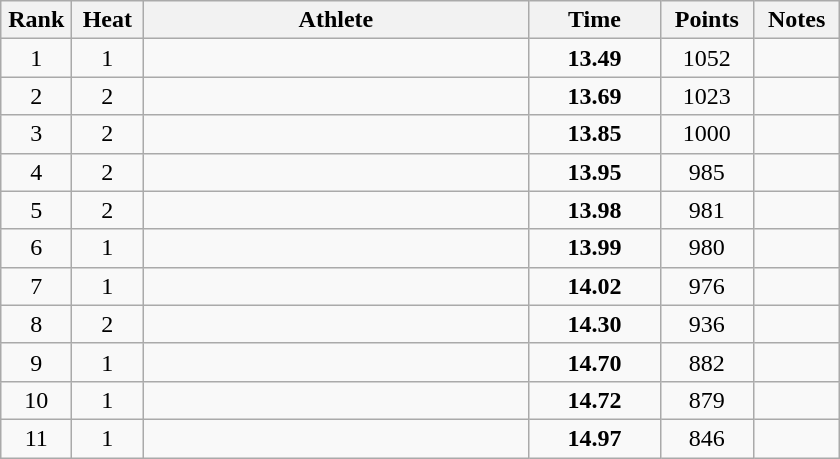<table class="wikitable" style="text-align:center">
<tr>
<th width=40>Rank</th>
<th width=40>Heat</th>
<th width=250>Athlete</th>
<th width=80>Time</th>
<th width=55>Points</th>
<th width=50>Notes</th>
</tr>
<tr>
<td>1</td>
<td>1</td>
<td align=left></td>
<td><strong>13.49</strong></td>
<td>1052</td>
<td></td>
</tr>
<tr>
<td>2</td>
<td>2</td>
<td align=left></td>
<td><strong>13.69</strong></td>
<td>1023</td>
<td></td>
</tr>
<tr>
<td>3</td>
<td>2</td>
<td align=left></td>
<td><strong>13.85</strong></td>
<td>1000</td>
<td></td>
</tr>
<tr>
<td>4</td>
<td>2</td>
<td align=left></td>
<td><strong>13.95</strong></td>
<td>985</td>
<td></td>
</tr>
<tr>
<td>5</td>
<td>2</td>
<td align=left></td>
<td><strong>13.98</strong></td>
<td>981</td>
<td></td>
</tr>
<tr>
<td>6</td>
<td>1</td>
<td align=left></td>
<td><strong>13.99</strong></td>
<td>980</td>
<td></td>
</tr>
<tr>
<td>7</td>
<td>1</td>
<td align=left></td>
<td><strong>14.02</strong></td>
<td>976</td>
<td></td>
</tr>
<tr>
<td>8</td>
<td>2</td>
<td align=left></td>
<td><strong>14.30</strong></td>
<td>936</td>
<td></td>
</tr>
<tr>
<td>9</td>
<td>1</td>
<td align=left></td>
<td><strong>14.70</strong></td>
<td>882</td>
<td></td>
</tr>
<tr>
<td>10</td>
<td>1</td>
<td align=left></td>
<td><strong>14.72</strong></td>
<td>879</td>
<td></td>
</tr>
<tr>
<td>11</td>
<td>1</td>
<td align=left></td>
<td><strong>14.97</strong></td>
<td>846</td>
<td></td>
</tr>
</table>
